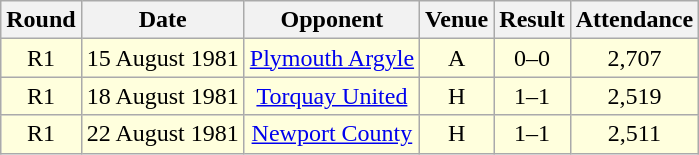<table class="wikitable" style="text-align:center">
<tr>
<th>Round</th>
<th>Date</th>
<th>Opponent</th>
<th>Venue</th>
<th>Result</th>
<th>Attendance</th>
</tr>
<tr style="background-color: #ffffdd;">
<td>R1</td>
<td>15 August 1981</td>
<td><a href='#'>Plymouth Argyle</a></td>
<td>A</td>
<td>0–0</td>
<td>2,707</td>
</tr>
<tr style="background-color: #ffffdd;">
<td>R1</td>
<td>18 August 1981</td>
<td><a href='#'>Torquay United</a></td>
<td>H</td>
<td>1–1</td>
<td>2,519</td>
</tr>
<tr style="background-color: #ffffdd;">
<td>R1</td>
<td>22 August 1981</td>
<td><a href='#'>Newport County</a></td>
<td>H</td>
<td>1–1</td>
<td>2,511</td>
</tr>
</table>
